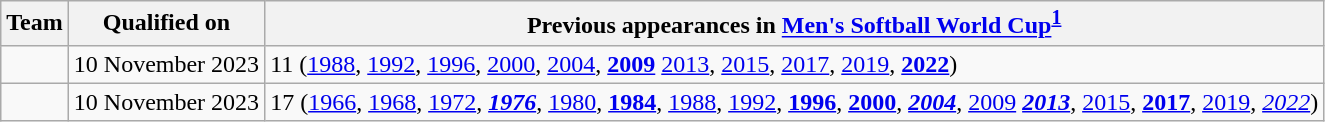<table class="wikitable sortable">
<tr>
<th>Team</th>
<th>Qualified on</th>
<th data-sort-type="number">Previous appearances in <a href='#'>Men's Softball World Cup</a><sup><strong><a href='#'>1</a></strong></sup></th>
</tr>
<tr>
<td></td>
<td>10 November 2023</td>
<td>11 (<a href='#'>1988</a>, <a href='#'>1992</a>, <a href='#'>1996</a>, <a href='#'>2000</a>, <a href='#'>2004</a>, <strong><a href='#'>2009</a></strong> <a href='#'>2013</a>, <a href='#'>2015</a>, <a href='#'>2017</a>, <a href='#'>2019</a>, <strong><a href='#'>2022</a></strong>)</td>
</tr>
<tr>
<td></td>
<td>10 November 2023</td>
<td>17 (<a href='#'>1966</a>, <a href='#'>1968</a>, <a href='#'>1972</a>, <strong><em><a href='#'>1976</a></em></strong>, <a href='#'>1980</a>, <strong><a href='#'>1984</a></strong>, <a href='#'>1988</a>, <a href='#'>1992</a>, <strong><a href='#'>1996</a></strong>, <strong><a href='#'>2000</a></strong>, <strong><em><a href='#'>2004</a></em></strong>, <a href='#'>2009</a> <strong><em><a href='#'>2013</a></em></strong>, <a href='#'>2015</a>, <strong><a href='#'>2017</a></strong>, <a href='#'>2019</a>, <em><a href='#'>2022</a></em>)</td>
</tr>
</table>
